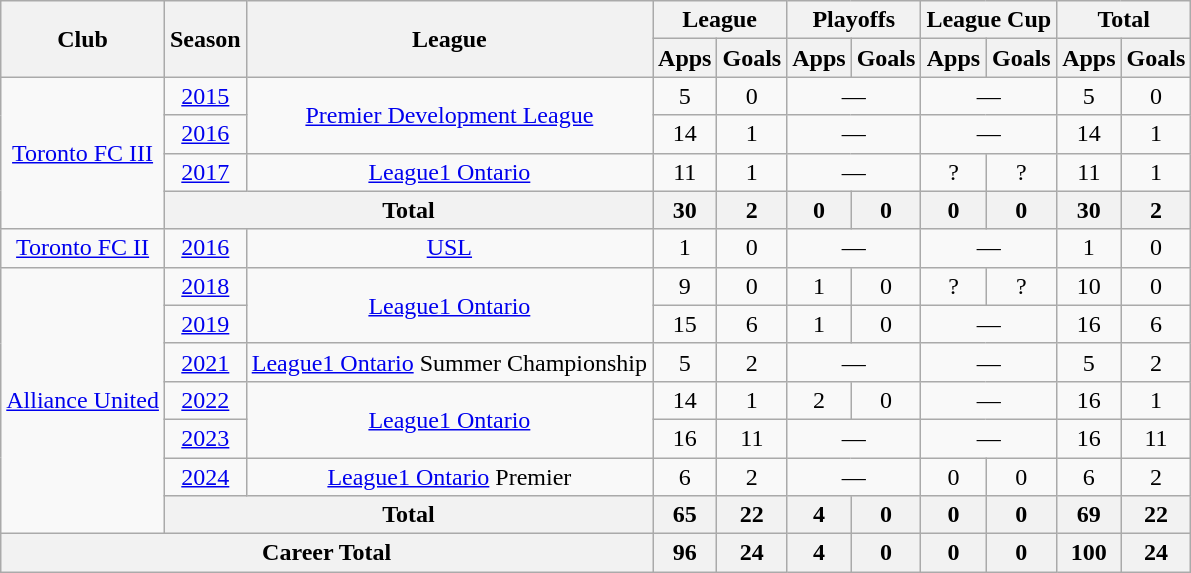<table class="wikitable" style="text-align: center;">
<tr>
<th rowspan="2">Club</th>
<th rowspan="2">Season</th>
<th rowspan="2">League</th>
<th colspan="2">League</th>
<th colspan="2">Playoffs</th>
<th colspan="2">League Cup</th>
<th colspan="2">Total</th>
</tr>
<tr>
<th>Apps</th>
<th>Goals</th>
<th>Apps</th>
<th>Goals</th>
<th>Apps</th>
<th>Goals</th>
<th>Apps</th>
<th>Goals</th>
</tr>
<tr>
<td rowspan="4"><a href='#'>Toronto FC III</a></td>
<td><a href='#'>2015</a></td>
<td rowspan=2><a href='#'>Premier Development League</a></td>
<td>5</td>
<td>0</td>
<td colspan="2">—</td>
<td colspan="2">—</td>
<td>5</td>
<td>0</td>
</tr>
<tr>
<td><a href='#'>2016</a></td>
<td>14</td>
<td>1</td>
<td colspan="2">—</td>
<td colspan="2">—</td>
<td>14</td>
<td>1</td>
</tr>
<tr>
<td><a href='#'>2017</a></td>
<td><a href='#'>League1 Ontario</a></td>
<td>11</td>
<td>1</td>
<td colspan="2">—</td>
<td>?</td>
<td>?</td>
<td>11</td>
<td>1</td>
</tr>
<tr>
<th colspan="2">Total</th>
<th>30</th>
<th>2</th>
<th>0</th>
<th>0</th>
<th>0</th>
<th>0</th>
<th>30</th>
<th>2</th>
</tr>
<tr>
<td><a href='#'>Toronto FC II</a></td>
<td><a href='#'>2016</a></td>
<td><a href='#'>USL</a></td>
<td>1</td>
<td>0</td>
<td colspan="2">—</td>
<td colspan="2">—</td>
<td>1</td>
<td>0</td>
</tr>
<tr>
<td rowspan="7"><a href='#'>Alliance United</a></td>
<td><a href='#'>2018</a></td>
<td rowspan=2><a href='#'>League1 Ontario</a></td>
<td>9</td>
<td>0</td>
<td>1</td>
<td>0</td>
<td>?</td>
<td>?</td>
<td>10</td>
<td>0</td>
</tr>
<tr>
<td><a href='#'>2019</a></td>
<td>15</td>
<td>6</td>
<td>1</td>
<td>0</td>
<td colspan="2">—</td>
<td>16</td>
<td>6</td>
</tr>
<tr>
<td><a href='#'>2021</a></td>
<td><a href='#'>League1 Ontario</a> Summer Championship</td>
<td>5</td>
<td>2</td>
<td colspan="2">—</td>
<td colspan="2">—</td>
<td>5</td>
<td>2</td>
</tr>
<tr>
<td><a href='#'>2022</a></td>
<td rowspan=2><a href='#'>League1 Ontario</a></td>
<td>14</td>
<td>1</td>
<td>2</td>
<td>0</td>
<td colspan="2">—</td>
<td>16</td>
<td>1</td>
</tr>
<tr>
<td><a href='#'>2023</a></td>
<td>16</td>
<td>11</td>
<td colspan="2">—</td>
<td colspan="2">—</td>
<td>16</td>
<td>11</td>
</tr>
<tr>
<td><a href='#'>2024</a></td>
<td><a href='#'>League1 Ontario</a> Premier</td>
<td>6</td>
<td>2</td>
<td colspan="2">—</td>
<td>0</td>
<td>0</td>
<td>6</td>
<td>2</td>
</tr>
<tr>
<th colspan="2">Total</th>
<th>65</th>
<th>22</th>
<th>4</th>
<th>0</th>
<th>0</th>
<th>0</th>
<th>69</th>
<th>22</th>
</tr>
<tr>
<th colspan="3">Career Total</th>
<th>96</th>
<th>24</th>
<th>4</th>
<th>0</th>
<th>0</th>
<th>0</th>
<th>100</th>
<th>24</th>
</tr>
</table>
